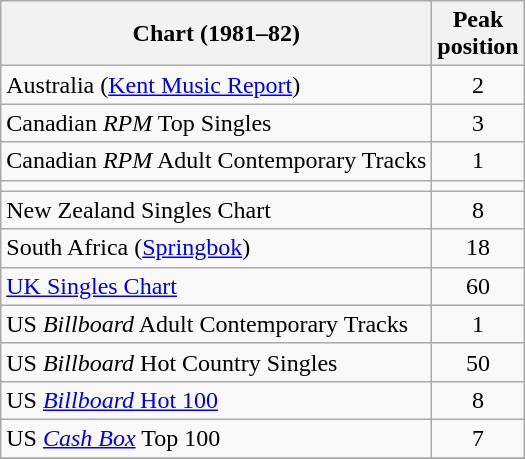<table class="wikitable sortable">
<tr>
<th>Chart (1981–82)</th>
<th>Peak<br>position</th>
</tr>
<tr>
<td>Australia (<a href='#'>Kent Music Report</a>)</td>
<td style="text-align:center;">2</td>
</tr>
<tr>
<td>Canadian <em>RPM</em> Top Singles</td>
<td align="center">3</td>
</tr>
<tr>
<td>Canadian <em>RPM</em> Adult Contemporary Tracks</td>
<td align="center">1</td>
</tr>
<tr>
<td></td>
</tr>
<tr>
<td>New Zealand Singles Chart</td>
<td align="center">8</td>
</tr>
<tr>
<td>South Africa (<a href='#'>Springbok</a>)</td>
<td align="center">18</td>
</tr>
<tr>
<td><a href='#'>UK Singles Chart</a></td>
<td align="center">60</td>
</tr>
<tr>
<td>US <em>Billboard</em> Adult Contemporary Tracks</td>
<td align="center">1</td>
</tr>
<tr>
<td>US <em>Billboard</em> Hot Country Singles</td>
<td align="center">50</td>
</tr>
<tr>
<td>US <a href='#'><em>Billboard</em> Hot 100</a></td>
<td align="center">8</td>
</tr>
<tr>
<td>US <a href='#'><em>Cash Box</em></a> Top 100</td>
<td align="center">7</td>
</tr>
<tr>
</tr>
</table>
